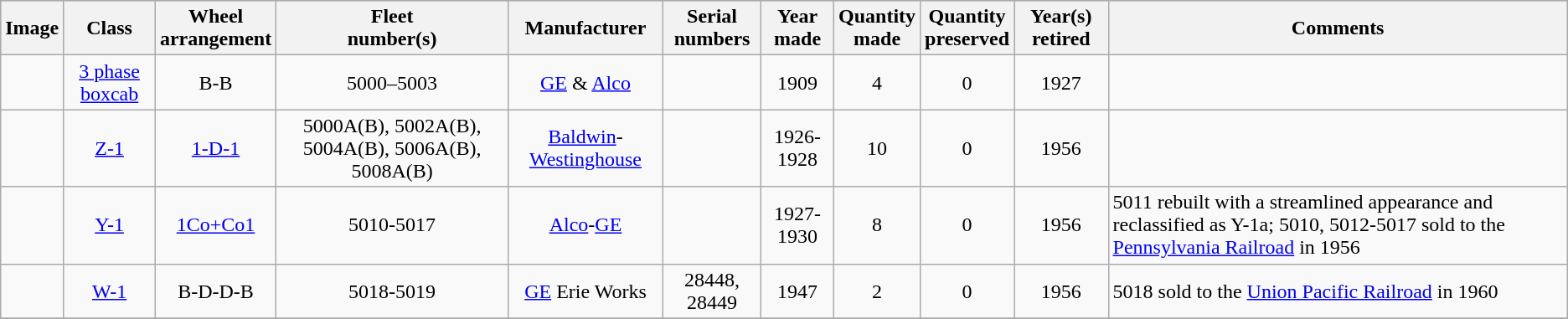<table class="wikitable" style="text-align:center">
<tr style="background:#AABBCC; font-weight:bold">
<th>Image</th>
<th>Class</th>
<th>Wheel<br>arrangement</th>
<th>Fleet<br>number(s)</th>
<th>Manufacturer</th>
<th>Serial<br>numbers</th>
<th>Year made</th>
<th>Quantity<br>made</th>
<th>Quantity<br>preserved</th>
<th>Year(s) retired</th>
<th>Comments</th>
</tr>
<tr>
<td></td>
<td><a href='#'>3 phase boxcab</a></td>
<td>B-B</td>
<td>5000–5003</td>
<td><a href='#'>GE</a> & <a href='#'>Alco</a></td>
<td></td>
<td>1909</td>
<td>4</td>
<td>0</td>
<td>1927</td>
<td align=left></td>
</tr>
<tr>
<td></td>
<td><a href='#'>Z-1</a></td>
<td><a href='#'>1-D-1</a></td>
<td>5000A(B), 5002A(B), 5004A(B), 5006A(B), 5008A(B)</td>
<td><a href='#'>Baldwin</a>-<a href='#'>Westinghouse</a></td>
<td></td>
<td>1926-1928</td>
<td>10</td>
<td>0</td>
<td>1956</td>
<td></td>
</tr>
<tr>
<td></td>
<td><a href='#'>Y-1</a></td>
<td><a href='#'>1Co+Co1</a></td>
<td>5010-5017</td>
<td><a href='#'>Alco</a>-<a href='#'>GE</a></td>
<td></td>
<td>1927-1930</td>
<td>8</td>
<td>0</td>
<td>1956</td>
<td align=left>5011 rebuilt with a streamlined appearance and reclassified as Y-1a; 5010, 5012-5017 sold to the <a href='#'>Pennsylvania Railroad</a> in 1956</td>
</tr>
<tr>
<td></td>
<td><a href='#'>W-1</a></td>
<td>B-D-D-B</td>
<td>5018-5019</td>
<td><a href='#'>GE</a> Erie Works</td>
<td>28448, 28449</td>
<td>1947</td>
<td>2</td>
<td>0</td>
<td>1956</td>
<td align=left>5018 sold to the <a href='#'>Union Pacific Railroad</a> in 1960</td>
</tr>
<tr>
</tr>
</table>
